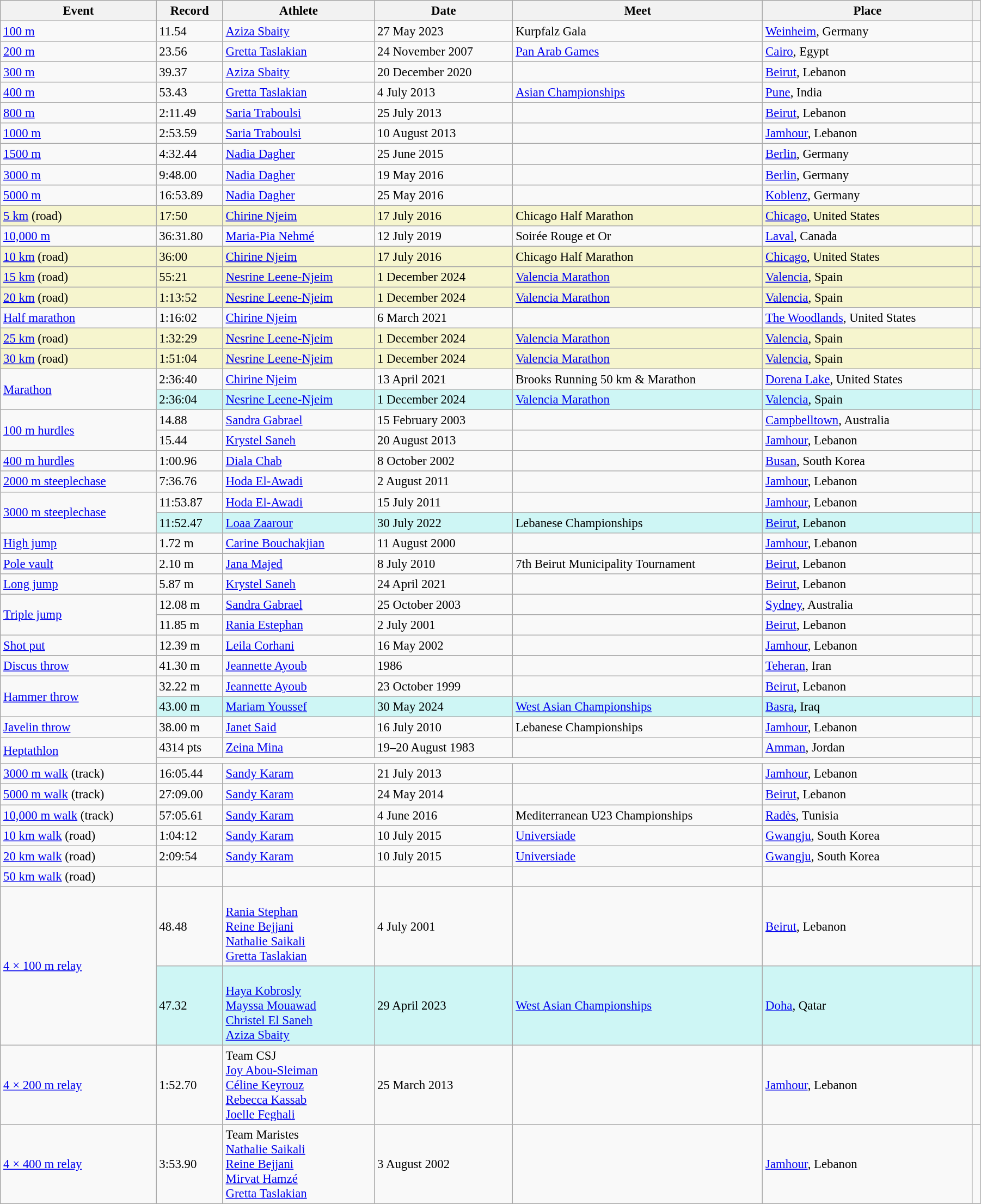<table class="wikitable" style="font-size:95%; width: 95%;">
<tr>
<th>Event</th>
<th>Record</th>
<th>Athlete</th>
<th>Date</th>
<th>Meet</th>
<th>Place</th>
<th></th>
</tr>
<tr>
<td><a href='#'>100 m</a></td>
<td>11.54 </td>
<td><a href='#'>Aziza Sbaity</a></td>
<td>27 May 2023</td>
<td>Kurpfalz Gala</td>
<td><a href='#'>Weinheim</a>, Germany</td>
<td></td>
</tr>
<tr>
<td><a href='#'>200 m</a></td>
<td>23.56 </td>
<td><a href='#'>Gretta Taslakian</a></td>
<td>24 November 2007</td>
<td><a href='#'>Pan Arab Games</a></td>
<td><a href='#'>Cairo</a>, Egypt</td>
<td></td>
</tr>
<tr>
<td><a href='#'>300 m</a></td>
<td>39.37</td>
<td><a href='#'>Aziza Sbaity</a></td>
<td>20 December 2020</td>
<td></td>
<td><a href='#'>Beirut</a>, Lebanon</td>
<td></td>
</tr>
<tr>
<td><a href='#'>400 m</a></td>
<td>53.43</td>
<td><a href='#'>Gretta Taslakian</a></td>
<td>4 July 2013</td>
<td><a href='#'>Asian Championships</a></td>
<td><a href='#'>Pune</a>, India</td>
<td></td>
</tr>
<tr>
<td><a href='#'>800 m</a></td>
<td>2:11.49</td>
<td><a href='#'>Saria Traboulsi</a></td>
<td>25 July 2013</td>
<td></td>
<td><a href='#'>Beirut</a>, Lebanon</td>
<td></td>
</tr>
<tr>
<td><a href='#'>1000 m</a></td>
<td>2:53.59</td>
<td><a href='#'>Saria Traboulsi</a></td>
<td>10 August 2013</td>
<td></td>
<td><a href='#'>Jamhour</a>, Lebanon</td>
<td></td>
</tr>
<tr>
<td><a href='#'>1500 m</a></td>
<td>4:32.44</td>
<td><a href='#'>Nadia Dagher</a></td>
<td>25 June 2015</td>
<td></td>
<td><a href='#'>Berlin</a>, Germany</td>
<td></td>
</tr>
<tr>
<td><a href='#'>3000 m</a></td>
<td>9:48.00</td>
<td><a href='#'>Nadia Dagher</a></td>
<td>19 May 2016</td>
<td></td>
<td><a href='#'>Berlin</a>, Germany</td>
<td></td>
</tr>
<tr>
<td><a href='#'>5000 m</a></td>
<td>16:53.89</td>
<td><a href='#'>Nadia Dagher</a></td>
<td>25 May 2016</td>
<td></td>
<td><a href='#'>Koblenz</a>, Germany</td>
<td></td>
</tr>
<tr style="background:#f6F5CE;">
<td><a href='#'>5 km</a> (road)</td>
<td>17:50</td>
<td><a href='#'>Chirine Njeim</a></td>
<td>17 July 2016</td>
<td>Chicago Half Marathon</td>
<td><a href='#'>Chicago</a>, United States</td>
<td></td>
</tr>
<tr>
<td><a href='#'>10,000 m</a></td>
<td>36:31.80</td>
<td><a href='#'>Maria-Pia Nehmé</a></td>
<td>12 July 2019</td>
<td>Soirée Rouge et Or</td>
<td><a href='#'>Laval</a>, Canada</td>
<td></td>
</tr>
<tr style="background:#f6F5CE;">
<td><a href='#'>10 km</a> (road)</td>
<td>36:00</td>
<td><a href='#'>Chirine Njeim</a></td>
<td>17 July 2016</td>
<td>Chicago Half Marathon</td>
<td><a href='#'>Chicago</a>, United States</td>
<td></td>
</tr>
<tr style="background:#f6F5CE;">
<td><a href='#'>15 km</a> (road)</td>
<td>55:21</td>
<td><a href='#'>Nesrine Leene-Njeim</a></td>
<td>1 December 2024</td>
<td><a href='#'>Valencia Marathon</a></td>
<td><a href='#'>Valencia</a>, Spain</td>
<td></td>
</tr>
<tr style="background:#f6F5CE;">
<td><a href='#'>20 km</a> (road)</td>
<td>1:13:52</td>
<td><a href='#'>Nesrine Leene-Njeim</a></td>
<td>1 December 2024</td>
<td><a href='#'>Valencia Marathon</a></td>
<td><a href='#'>Valencia</a>, Spain</td>
<td></td>
</tr>
<tr>
<td><a href='#'>Half marathon</a></td>
<td>1:16:02</td>
<td><a href='#'>Chirine Njeim</a></td>
<td>6 March 2021</td>
<td></td>
<td><a href='#'>The Woodlands</a>, United States</td>
<td></td>
</tr>
<tr style="background:#f6F5CE;">
<td><a href='#'>25 km</a> (road)</td>
<td>1:32:29</td>
<td><a href='#'>Nesrine Leene-Njeim</a></td>
<td>1 December 2024</td>
<td><a href='#'>Valencia Marathon</a></td>
<td><a href='#'>Valencia</a>, Spain</td>
<td></td>
</tr>
<tr style="background:#f6F5CE;">
<td><a href='#'>30 km</a> (road)</td>
<td>1:51:04</td>
<td><a href='#'>Nesrine Leene-Njeim</a></td>
<td>1 December 2024</td>
<td><a href='#'>Valencia Marathon</a></td>
<td><a href='#'>Valencia</a>, Spain</td>
<td></td>
</tr>
<tr>
<td rowspan=2><a href='#'>Marathon</a></td>
<td>2:36:40 </td>
<td><a href='#'>Chirine Njeim</a></td>
<td>13 April 2021</td>
<td>Brooks Running 50 km & Marathon</td>
<td><a href='#'>Dorena Lake</a>, United States</td>
<td></td>
</tr>
<tr bgcolor=#CEF6F5>
<td>2:36:04</td>
<td><a href='#'>Nesrine Leene-Njeim</a></td>
<td>1 December 2024</td>
<td><a href='#'>Valencia Marathon</a></td>
<td><a href='#'>Valencia</a>, Spain</td>
<td></td>
</tr>
<tr>
<td rowspan=2><a href='#'>100 m hurdles</a></td>
<td>14.88 </td>
<td><a href='#'>Sandra Gabrael</a></td>
<td>15 February 2003</td>
<td></td>
<td><a href='#'>Campbelltown</a>, Australia</td>
<td></td>
</tr>
<tr>
<td>15.44 </td>
<td><a href='#'>Krystel Saneh</a></td>
<td>20 August 2013</td>
<td></td>
<td><a href='#'>Jamhour</a>, Lebanon</td>
<td></td>
</tr>
<tr>
<td><a href='#'>400 m hurdles</a></td>
<td>1:00.96</td>
<td><a href='#'>Diala Chab</a></td>
<td>8 October 2002</td>
<td></td>
<td><a href='#'>Busan</a>, South Korea</td>
<td></td>
</tr>
<tr>
<td><a href='#'>2000 m steeplechase</a></td>
<td>7:36.76</td>
<td><a href='#'>Hoda El-Awadi</a></td>
<td>2 August 2011</td>
<td></td>
<td><a href='#'>Jamhour</a>, Lebanon</td>
<td></td>
</tr>
<tr>
<td rowspan=2><a href='#'>3000 m steeplechase</a></td>
<td>11:53.87</td>
<td><a href='#'>Hoda El-Awadi</a></td>
<td>15 July 2011</td>
<td></td>
<td><a href='#'>Jamhour</a>, Lebanon</td>
<td></td>
</tr>
<tr bgcolor="#CEF6F5">
<td>11:52.47</td>
<td><a href='#'>Loaa Zaarour</a></td>
<td>30 July 2022</td>
<td>Lebanese Championships</td>
<td><a href='#'>Beirut</a>, Lebanon</td>
<td></td>
</tr>
<tr>
<td><a href='#'>High jump</a></td>
<td>1.72 m</td>
<td><a href='#'>Carine Bouchakjian</a></td>
<td>11 August 2000</td>
<td></td>
<td><a href='#'>Jamhour</a>, Lebanon</td>
<td></td>
</tr>
<tr>
<td><a href='#'>Pole vault</a></td>
<td>2.10 m</td>
<td><a href='#'>Jana Majed</a></td>
<td>8 July 2010</td>
<td>7th Beirut Municipality Tournament</td>
<td><a href='#'>Beirut</a>, Lebanon</td>
<td></td>
</tr>
<tr>
<td><a href='#'>Long jump</a></td>
<td>5.87 m </td>
<td><a href='#'>Krystel Saneh</a></td>
<td>24 April 2021</td>
<td></td>
<td><a href='#'>Beirut</a>, Lebanon</td>
<td></td>
</tr>
<tr>
<td rowspan=2><a href='#'>Triple jump</a></td>
<td>12.08 m</td>
<td><a href='#'>Sandra Gabrael</a></td>
<td>25 October 2003</td>
<td></td>
<td><a href='#'>Sydney</a>, Australia</td>
<td></td>
</tr>
<tr>
<td>11.85 m </td>
<td><a href='#'>Rania Estephan</a></td>
<td>2 July 2001</td>
<td></td>
<td><a href='#'>Beirut</a>, Lebanon</td>
<td></td>
</tr>
<tr>
<td><a href='#'>Shot put</a></td>
<td>12.39 m</td>
<td><a href='#'>Leila Corhani</a></td>
<td>16 May 2002</td>
<td></td>
<td><a href='#'>Jamhour</a>, Lebanon</td>
<td></td>
</tr>
<tr>
<td><a href='#'>Discus throw</a></td>
<td>41.30 m</td>
<td><a href='#'>Jeannette Ayoub</a></td>
<td>1986</td>
<td></td>
<td><a href='#'>Teheran</a>, Iran</td>
<td></td>
</tr>
<tr>
<td rowspan=2><a href='#'>Hammer throw</a></td>
<td>32.22 m</td>
<td><a href='#'>Jeannette Ayoub</a></td>
<td>23 October 1999</td>
<td></td>
<td><a href='#'>Beirut</a>, Lebanon</td>
<td></td>
</tr>
<tr bgcolor=#CEF6F5>
<td>43.00 m</td>
<td><a href='#'>Mariam Youssef</a></td>
<td>30 May 2024</td>
<td><a href='#'>West Asian Championships</a></td>
<td><a href='#'>Basra</a>, Iraq</td>
<td></td>
</tr>
<tr>
<td><a href='#'>Javelin throw</a></td>
<td>38.00 m</td>
<td><a href='#'>Janet Said</a></td>
<td>16 July 2010</td>
<td>Lebanese Championships</td>
<td><a href='#'>Jamhour</a>, Lebanon</td>
<td></td>
</tr>
<tr>
<td rowspan=2><a href='#'>Heptathlon</a></td>
<td>4314 pts</td>
<td><a href='#'>Zeina Mina</a></td>
<td>19–20 August 1983</td>
<td></td>
<td><a href='#'>Amman</a>, Jordan</td>
<td></td>
</tr>
<tr>
<td colspan=5></td>
<td></td>
</tr>
<tr>
<td><a href='#'>3000 m walk</a> (track)</td>
<td>16:05.44</td>
<td><a href='#'>Sandy Karam</a></td>
<td>21 July 2013</td>
<td></td>
<td><a href='#'>Jamhour</a>, Lebanon</td>
<td></td>
</tr>
<tr>
<td><a href='#'>5000 m walk</a> (track)</td>
<td>27:09.00</td>
<td><a href='#'>Sandy Karam</a></td>
<td>24 May 2014</td>
<td></td>
<td><a href='#'>Beirut</a>, Lebanon</td>
<td></td>
</tr>
<tr>
<td><a href='#'>10,000 m walk</a> (track)</td>
<td>57:05.61</td>
<td><a href='#'>Sandy Karam</a></td>
<td>4 June 2016</td>
<td>Mediterranean U23 Championships</td>
<td><a href='#'>Radès</a>, Tunisia</td>
<td></td>
</tr>
<tr>
<td><a href='#'>10 km walk</a> (road)</td>
<td>1:04:12</td>
<td><a href='#'>Sandy Karam</a></td>
<td>10 July 2015</td>
<td><a href='#'>Universiade</a></td>
<td><a href='#'>Gwangju</a>, South Korea</td>
<td></td>
</tr>
<tr>
<td><a href='#'>20 km walk</a> (road)</td>
<td>2:09:54</td>
<td><a href='#'>Sandy Karam</a></td>
<td>10 July 2015</td>
<td><a href='#'>Universiade</a></td>
<td><a href='#'>Gwangju</a>, South Korea</td>
<td></td>
</tr>
<tr>
<td><a href='#'>50 km walk</a> (road)</td>
<td></td>
<td></td>
<td></td>
<td></td>
<td></td>
<td></td>
</tr>
<tr>
<td rowspan=2><a href='#'>4 × 100 m relay</a></td>
<td>48.48</td>
<td><br><a href='#'>Rania Stephan</a><br><a href='#'>Reine Bejjani</a><br><a href='#'>Nathalie Saikali</a><br><a href='#'>Gretta Taslakian</a></td>
<td>4 July 2001</td>
<td></td>
<td><a href='#'>Beirut</a>, Lebanon</td>
<td></td>
</tr>
<tr bgcolor="#CEF6F5">
<td>47.32</td>
<td><br><a href='#'>Haya Kobrosly</a><br><a href='#'>Mayssa Mouawad</a><br><a href='#'>Christel El Saneh</a><br><a href='#'>Aziza Sbaity</a></td>
<td>29 April 2023</td>
<td><a href='#'>West Asian Championships</a></td>
<td><a href='#'>Doha</a>, Qatar</td>
<td></td>
</tr>
<tr>
<td><a href='#'>4 × 200 m relay</a></td>
<td>1:52.70</td>
<td>Team CSJ<br><a href='#'>Joy Abou-Sleiman</a><br><a href='#'>Céline Keyrouz</a><br><a href='#'>Rebecca Kassab</a><br><a href='#'>Joelle Feghali</a></td>
<td>25 March 2013</td>
<td></td>
<td><a href='#'>Jamhour</a>, Lebanon</td>
<td></td>
</tr>
<tr>
<td><a href='#'>4 × 400 m relay</a></td>
<td>3:53.90</td>
<td>Team Maristes<br><a href='#'>Nathalie Saikali</a><br><a href='#'>Reine Bejjani</a><br><a href='#'>Mirvat Hamzé</a><br><a href='#'>Gretta Taslakian</a></td>
<td>3 August 2002</td>
<td></td>
<td><a href='#'>Jamhour</a>, Lebanon</td>
<td></td>
</tr>
</table>
